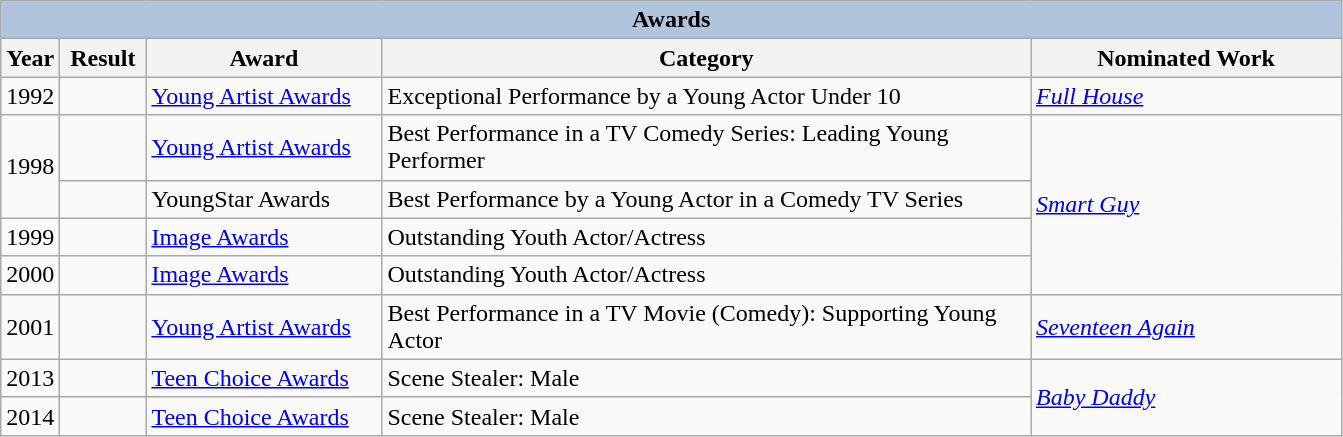<table class="wikitable">
<tr>
<th colspan="5" style="background: LightSteelBlue;">Awards</th>
</tr>
<tr>
<th>Year</th>
<th style="width:50px;">Result</th>
<th style="width:150px;">Award</th>
<th style="width:425px;">Category</th>
<th style="width:200px;">Nominated Work</th>
</tr>
<tr>
<td>1992</td>
<td></td>
<td><a href='#'>Young Artist Awards</a></td>
<td>Exceptional Performance by a Young Actor Under 10</td>
<td><em><a href='#'>Full House</a></em></td>
</tr>
<tr>
<td rowspan=2>1998</td>
<td></td>
<td><a href='#'>Young Artist Awards</a></td>
<td>Best Performance in a TV Comedy Series: Leading Young Performer</td>
<td rowspan=4><em><a href='#'>Smart Guy</a></em></td>
</tr>
<tr>
<td></td>
<td>YoungStar Awards</td>
<td>Best Performance by a Young Actor in a Comedy TV Series</td>
</tr>
<tr>
<td>1999</td>
<td></td>
<td><a href='#'>Image Awards</a></td>
<td>Outstanding Youth Actor/Actress</td>
</tr>
<tr>
<td>2000</td>
<td></td>
<td><a href='#'>Image Awards</a></td>
<td>Outstanding Youth Actor/Actress</td>
</tr>
<tr>
<td>2001</td>
<td></td>
<td><a href='#'>Young Artist Awards</a></td>
<td>Best Performance in a TV Movie (Comedy): Supporting Young Actor</td>
<td><em><a href='#'>Seventeen Again</a></em></td>
</tr>
<tr>
<td>2013</td>
<td></td>
<td><a href='#'>Teen Choice Awards</a></td>
<td>Scene Stealer: Male</td>
<td rowspan=2><em><a href='#'>Baby Daddy</a></em></td>
</tr>
<tr>
<td>2014</td>
<td></td>
<td><a href='#'>Teen Choice Awards</a></td>
<td>Scene Stealer: Male</td>
</tr>
</table>
